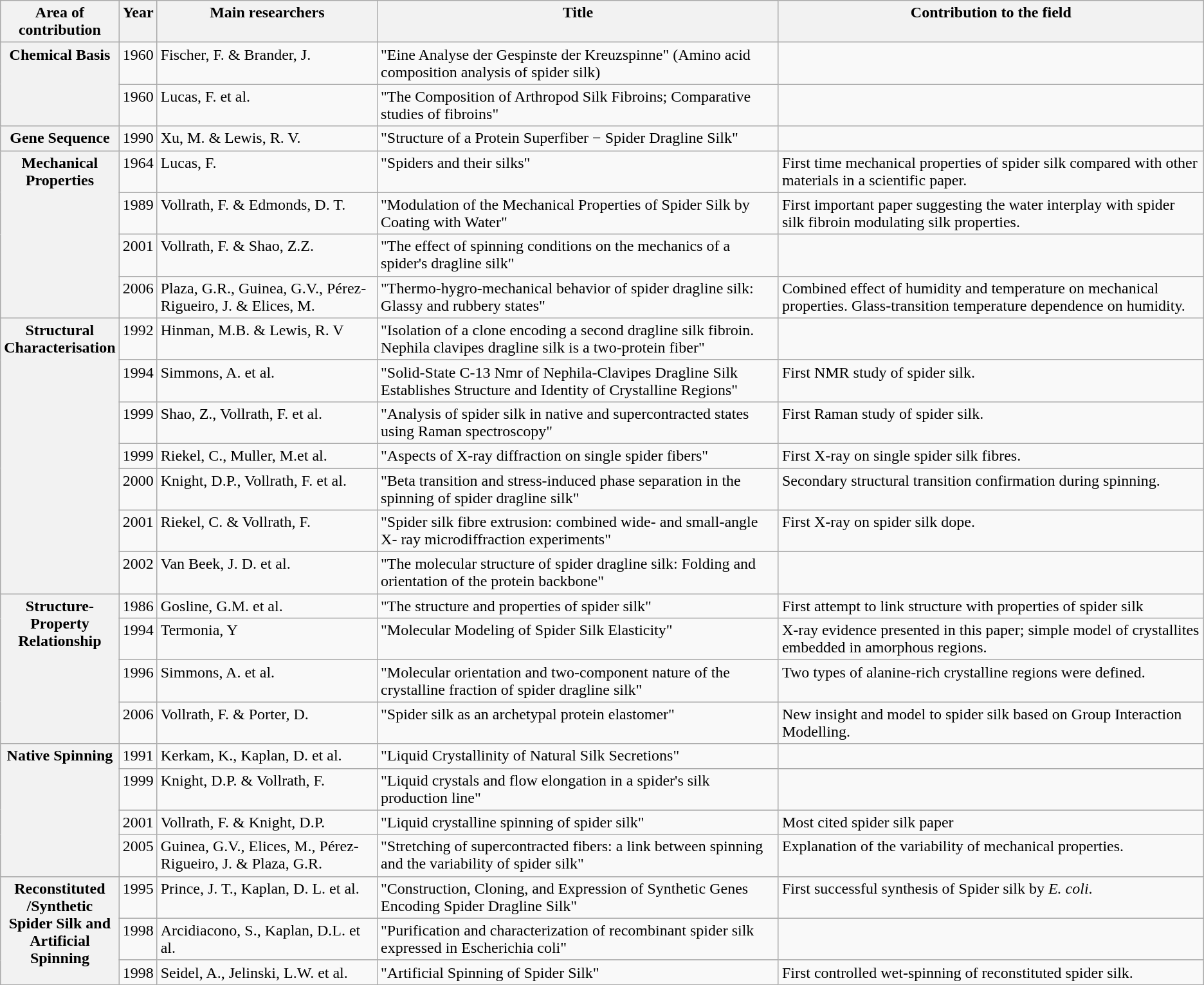<table class="wikitable" style="text-align: left;">
<tr valign="top">
<th scope="col" width="50pt">Area of contribution</th>
<th scope="col">Year</th>
<th scope="col">Main researchers</th>
<th scope="col">Title</th>
<th scope="col">Contribution to the field</th>
</tr>
<tr valign="top">
<th scope="row" rowspan="2">Chemical Basis</th>
<td>1960</td>
<td>Fischer, F. & Brander, J.</td>
<td>"Eine Analyse der Gespinste der Kreuzspinne" (Amino acid composition analysis of spider silk)</td>
<td></td>
</tr>
<tr valign="top">
<td>1960</td>
<td>Lucas, F. et al.</td>
<td>"The Composition of Arthropod Silk Fibroins; Comparative studies of fibroins"</td>
<td></td>
</tr>
<tr valign="top">
<th scope="row">Gene Sequence</th>
<td>1990</td>
<td>Xu, M. & Lewis, R. V.</td>
<td>"Structure of a Protein Superfiber − Spider Dragline Silk"</td>
<td></td>
</tr>
<tr valign="top">
<th scope="row" rowspan="4">Mechanical Properties</th>
<td>1964</td>
<td>Lucas, F.</td>
<td>"Spiders and their silks"</td>
<td>First time mechanical properties of spider silk compared with other materials in a scientific paper.</td>
</tr>
<tr valign="top">
<td>1989</td>
<td>Vollrath, F. & Edmonds, D. T.</td>
<td>"Modulation of the Mechanical Properties of Spider Silk by Coating with Water"</td>
<td>First important paper suggesting the water interplay with spider silk fibroin modulating silk properties.</td>
</tr>
<tr valign="top">
<td>2001</td>
<td>Vollrath, F. & Shao, Z.Z.</td>
<td>"The effect of spinning conditions on the mechanics of a spider's dragline silk"</td>
<td></td>
</tr>
<tr valign="top">
<td>2006</td>
<td>Plaza, G.R., Guinea, G.V., Pérez-Rigueiro, J. & Elices, M.</td>
<td>"Thermo-hygro-mechanical behavior of spider dragline silk: Glassy and rubbery states"</td>
<td>Combined effect of humidity and temperature on mechanical properties. Glass-transition temperature dependence on humidity.</td>
</tr>
<tr valign="top">
<th scope="row" rowspan="7">Structural Characterisation</th>
<td>1992</td>
<td>Hinman, M.B. & Lewis, R. V</td>
<td>"Isolation of a clone encoding a second dragline silk fibroin. Nephila clavipes dragline silk is a two-protein fiber"</td>
<td></td>
</tr>
<tr valign="top">
<td>1994</td>
<td>Simmons, A. et al.</td>
<td>"Solid-State C-13 Nmr of Nephila-Clavipes Dragline Silk Establishes Structure and Identity of Crystalline Regions"</td>
<td>First NMR study of spider silk.</td>
</tr>
<tr valign="top">
<td>1999</td>
<td>Shao, Z., Vollrath, F. et al.</td>
<td>"Analysis of spider silk in native and supercontracted states using Raman spectroscopy"</td>
<td>First Raman study of spider silk.</td>
</tr>
<tr valign="top">
<td>1999</td>
<td>Riekel, C., Muller, M.et al.</td>
<td>"Aspects of X-ray diffraction on single spider fibers"</td>
<td>First X-ray on single spider silk fibres.</td>
</tr>
<tr valign="top">
<td>2000</td>
<td>Knight, D.P., Vollrath, F. et al.</td>
<td>"Beta transition and stress-induced phase separation in the spinning of spider dragline silk"</td>
<td>Secondary structural transition confirmation during spinning.</td>
</tr>
<tr valign="top">
<td>2001</td>
<td>Riekel, C. & Vollrath, F.</td>
<td>"Spider silk fibre extrusion: combined wide- and small-angle X- ray microdiffraction experiments"</td>
<td>First X-ray on spider silk dope.</td>
</tr>
<tr valign="top">
<td>2002</td>
<td>Van Beek, J. D. et al.</td>
<td>"The molecular structure of spider dragline silk: Folding and orientation of the protein backbone"</td>
<td></td>
</tr>
<tr valign="top">
<th scope="row" rowspan="4">Structure-Property Relationship</th>
<td>1986</td>
<td>Gosline, G.M. et al.</td>
<td>"The structure and properties of spider silk"</td>
<td>First attempt to link structure with properties of spider silk</td>
</tr>
<tr valign="top">
<td>1994</td>
<td>Termonia, Y</td>
<td>"Molecular Modeling of Spider Silk Elasticity"</td>
<td>X-ray evidence presented in this paper; simple model of crystallites embedded in amorphous regions.</td>
</tr>
<tr valign="top">
<td>1996</td>
<td>Simmons, A. et al.</td>
<td>"Molecular orientation and two-component nature of the crystalline fraction of spider dragline silk"</td>
<td>Two types of alanine-rich crystalline regions were defined.</td>
</tr>
<tr valign="top">
<td>2006</td>
<td>Vollrath, F. & Porter, D.</td>
<td>"Spider silk as an archetypal protein elastomer"</td>
<td>New insight and model to spider silk based on Group Interaction Modelling.</td>
</tr>
<tr valign="top">
<th scope="row" rowspan="4">Native Spinning</th>
<td>1991</td>
<td>Kerkam, K., Kaplan, D. et al.</td>
<td>"Liquid Crystallinity of Natural Silk Secretions"</td>
<td></td>
</tr>
<tr valign="top">
<td>1999</td>
<td>Knight, D.P. & Vollrath, F.</td>
<td>"Liquid crystals and flow elongation in a spider's silk production line"</td>
<td></td>
</tr>
<tr valign="top">
<td>2001</td>
<td>Vollrath, F. & Knight, D.P.</td>
<td>"Liquid crystalline spinning of spider silk"</td>
<td>Most cited spider silk paper</td>
</tr>
<tr valign="top">
<td>2005</td>
<td>Guinea, G.V., Elices, M., Pérez-Rigueiro, J. & Plaza, G.R.</td>
<td>"Stretching of supercontracted fibers: a link between spinning and the variability of spider silk"</td>
<td>Explanation of the variability of mechanical properties.</td>
</tr>
<tr valign="top">
<th scope="row" rowspan="3">Reconstituted /Synthetic Spider Silk and Artificial Spinning</th>
<td>1995</td>
<td>Prince, J. T., Kaplan, D. L. et al.</td>
<td>"Construction, Cloning, and Expression of Synthetic Genes Encoding Spider Dragline Silk"</td>
<td>First successful synthesis of Spider silk by <em>E. coli</em>.</td>
</tr>
<tr valign="top">
<td>1998</td>
<td>Arcidiacono, S., Kaplan, D.L. et al.</td>
<td>"Purification and characterization of recombinant spider silk expressed in Escherichia coli"</td>
<td></td>
</tr>
<tr valign="top">
<td>1998</td>
<td>Seidel, A., Jelinski, L.W. et al.</td>
<td>"Artificial Spinning of Spider Silk"</td>
<td>First controlled wet-spinning of reconstituted spider silk.</td>
</tr>
</table>
